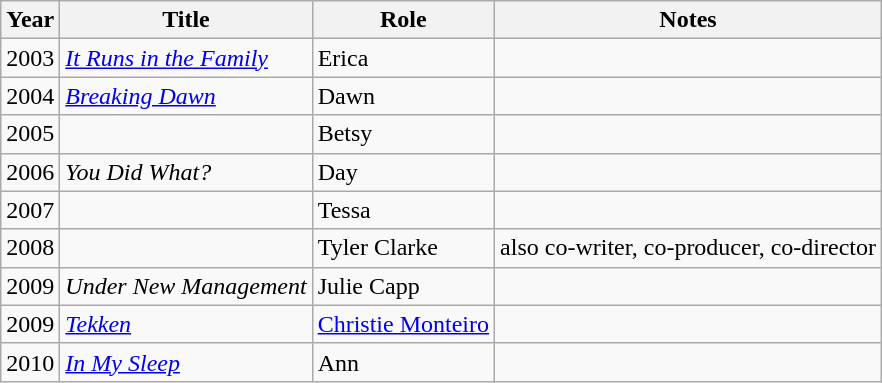<table class="wikitable sortable">
<tr>
<th>Year</th>
<th>Title</th>
<th>Role</th>
<th class="unsortable">Notes</th>
</tr>
<tr>
<td>2003</td>
<td><em><a href='#'>It Runs in the Family</a></em></td>
<td>Erica</td>
<td></td>
</tr>
<tr>
<td>2004</td>
<td><em><a href='#'>Breaking Dawn</a></em></td>
<td>Dawn</td>
<td></td>
</tr>
<tr>
<td>2005</td>
<td><em></em></td>
<td>Betsy</td>
<td></td>
</tr>
<tr>
<td>2006</td>
<td><em>You Did What?</em></td>
<td>Day</td>
<td></td>
</tr>
<tr>
<td>2007</td>
<td><em></em></td>
<td>Tessa</td>
<td></td>
</tr>
<tr>
<td>2008</td>
<td><em></em></td>
<td>Tyler Clarke</td>
<td>also co-writer, co-producer, co-director</td>
</tr>
<tr>
<td>2009</td>
<td><em>Under New Management</em></td>
<td>Julie Capp</td>
<td></td>
</tr>
<tr>
<td>2009</td>
<td><em><a href='#'>Tekken</a></em></td>
<td><a href='#'>Christie Monteiro</a></td>
<td></td>
</tr>
<tr>
<td>2010</td>
<td><em><a href='#'>In My Sleep</a></em></td>
<td>Ann</td>
<td></td>
</tr>
</table>
